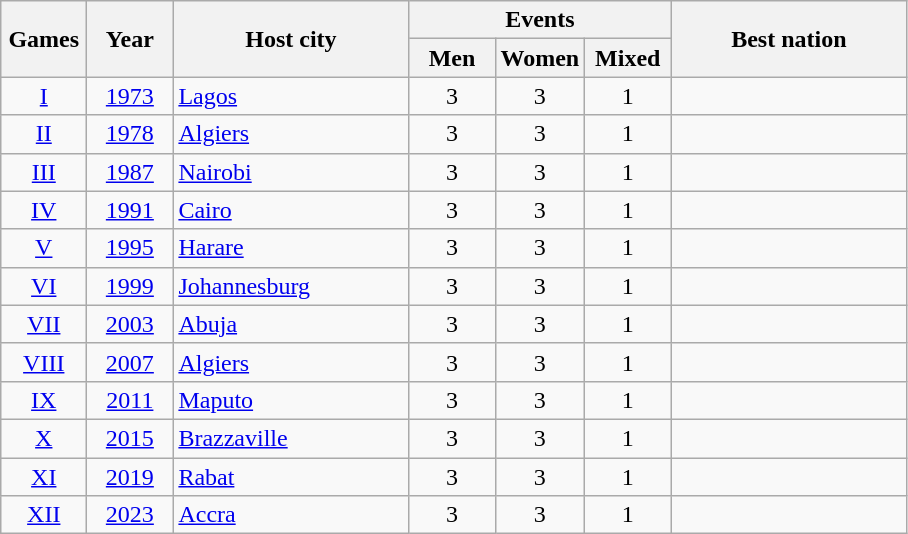<table class=wikitable style="text-align:center">
<tr>
<th width=50 rowspan=2>Games</th>
<th width=50 rowspan=2>Year</th>
<th width=150 rowspan=2>Host city</th>
<th colspan=3>Events</th>
<th width=150 rowspan=2>Best nation<br></th>
</tr>
<tr>
<th width=50>Men</th>
<th width=50>Women</th>
<th width=50>Mixed</th>
</tr>
<tr>
<td><a href='#'>I</a></td>
<td><a href='#'>1973</a></td>
<td align=left> <a href='#'>Lagos</a></td>
<td>3</td>
<td>3</td>
<td>1</td>
<td align=left></td>
</tr>
<tr>
<td><a href='#'>II</a></td>
<td><a href='#'>1978</a></td>
<td align=left> <a href='#'>Algiers</a></td>
<td>3</td>
<td>3</td>
<td>1</td>
<td align=left></td>
</tr>
<tr>
<td><a href='#'>III</a></td>
<td><a href='#'>1987</a></td>
<td align=left> <a href='#'>Nairobi</a></td>
<td>3</td>
<td>3</td>
<td>1</td>
<td align=left></td>
</tr>
<tr>
<td><a href='#'>IV</a></td>
<td><a href='#'>1991</a></td>
<td align=left> <a href='#'>Cairo</a></td>
<td>3</td>
<td>3</td>
<td>1</td>
<td align=left></td>
</tr>
<tr>
<td><a href='#'>V</a></td>
<td><a href='#'>1995</a></td>
<td align=left> <a href='#'>Harare</a></td>
<td>3</td>
<td>3</td>
<td>1</td>
<td align=left></td>
</tr>
<tr>
<td><a href='#'>VI</a></td>
<td><a href='#'>1999</a></td>
<td align=left> <a href='#'>Johannesburg</a></td>
<td>3</td>
<td>3</td>
<td>1</td>
<td align=left></td>
</tr>
<tr>
<td><a href='#'>VII</a></td>
<td><a href='#'>2003</a></td>
<td align=left> <a href='#'>Abuja</a></td>
<td>3</td>
<td>3</td>
<td>1</td>
<td align=left></td>
</tr>
<tr>
<td><a href='#'>VIII</a></td>
<td><a href='#'>2007</a></td>
<td align=left> <a href='#'>Algiers</a></td>
<td>3</td>
<td>3</td>
<td>1</td>
<td align=left></td>
</tr>
<tr>
<td><a href='#'>IX</a></td>
<td><a href='#'>2011</a></td>
<td align=left> <a href='#'>Maputo</a></td>
<td>3</td>
<td>3</td>
<td>1</td>
<td align=left></td>
</tr>
<tr>
<td><a href='#'>X</a></td>
<td><a href='#'>2015</a></td>
<td align=left> <a href='#'>Brazzaville</a></td>
<td>3</td>
<td>3</td>
<td>1</td>
<td align=left></td>
</tr>
<tr>
<td><a href='#'>XI</a></td>
<td><a href='#'>2019</a></td>
<td align=left> <a href='#'>Rabat</a></td>
<td>3</td>
<td>3</td>
<td>1</td>
<td align=left></td>
</tr>
<tr>
<td><a href='#'>XII</a></td>
<td><a href='#'>2023</a></td>
<td align=left> <a href='#'>Accra</a></td>
<td>3</td>
<td>3</td>
<td>1</td>
<td align=left></td>
</tr>
</table>
